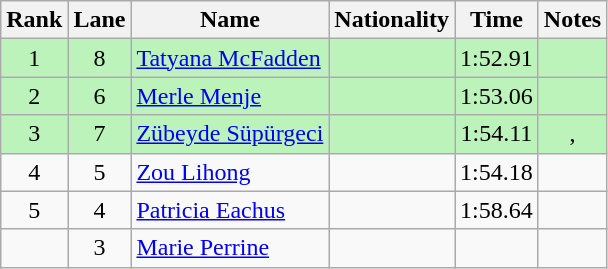<table class="wikitable sortable" style="text-align:center">
<tr>
<th>Rank</th>
<th>Lane</th>
<th>Name</th>
<th>Nationality</th>
<th>Time</th>
<th>Notes</th>
</tr>
<tr bgcolor=bbf3bb>
<td>1</td>
<td>8</td>
<td align="left"><a href='#'>Tatyana McFadden</a></td>
<td align="left"></td>
<td>1:52.91</td>
<td></td>
</tr>
<tr bgcolor=bbf3bb>
<td>2</td>
<td>6</td>
<td align="left"><a href='#'>Merle Menje</a></td>
<td align="left"></td>
<td>1:53.06</td>
<td></td>
</tr>
<tr bgcolor=bbf3bb>
<td>3</td>
<td>7</td>
<td align="left"><a href='#'>Zübeyde Süpürgeci</a></td>
<td align="left"></td>
<td>1:54.11</td>
<td>, </td>
</tr>
<tr>
<td>4</td>
<td>5</td>
<td align="left"><a href='#'>Zou Lihong</a></td>
<td align="left"></td>
<td>1:54.18</td>
<td></td>
</tr>
<tr>
<td>5</td>
<td>4</td>
<td align="left"><a href='#'>Patricia Eachus</a></td>
<td align="left"></td>
<td>1:58.64</td>
<td></td>
</tr>
<tr>
<td></td>
<td>3</td>
<td align="left"><a href='#'>Marie Perrine</a></td>
<td align="left"></td>
<td></td>
<td></td>
</tr>
</table>
